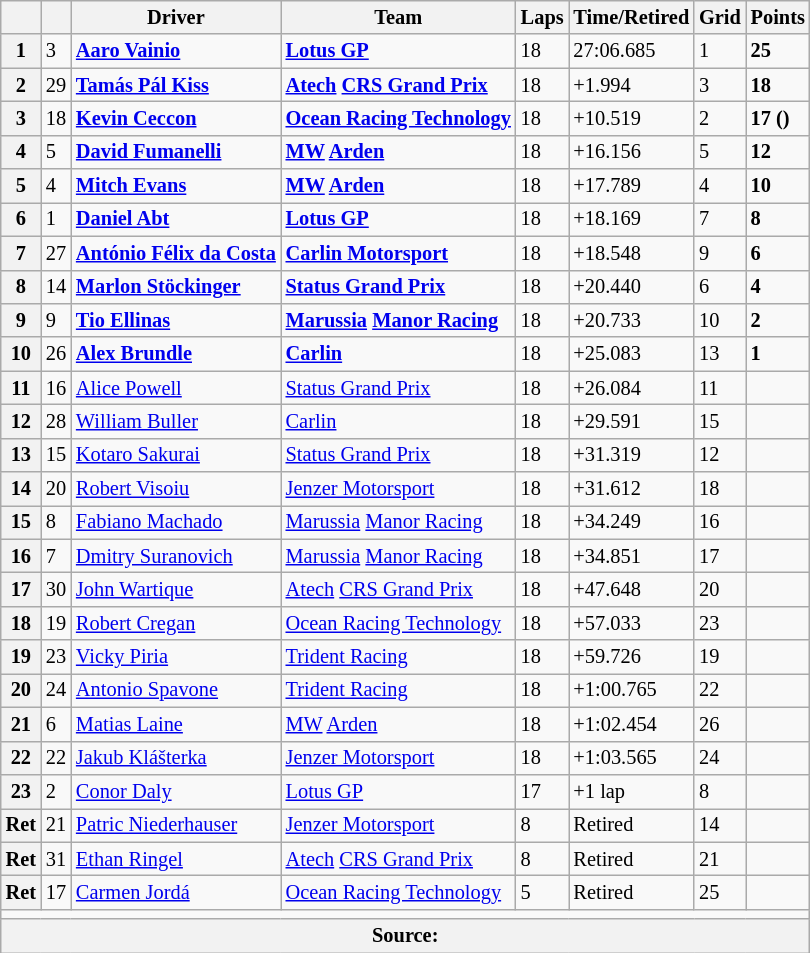<table class="wikitable" style="font-size:85%">
<tr>
<th></th>
<th></th>
<th>Driver</th>
<th>Team</th>
<th>Laps</th>
<th>Time/Retired</th>
<th>Grid</th>
<th>Points</th>
</tr>
<tr>
<th>1</th>
<td>3</td>
<td> <strong><a href='#'>Aaro Vainio</a></strong></td>
<td><strong><a href='#'>Lotus GP</a></strong></td>
<td>18</td>
<td>27:06.685</td>
<td>1</td>
<td><strong>25</strong></td>
</tr>
<tr>
<th>2</th>
<td>29</td>
<td> <strong><a href='#'>Tamás Pál Kiss</a></strong></td>
<td><strong><a href='#'>Atech</a> <a href='#'>CRS Grand Prix</a></strong></td>
<td>18</td>
<td>+1.994</td>
<td>3</td>
<td><strong>18</strong></td>
</tr>
<tr>
<th>3</th>
<td>18</td>
<td> <strong><a href='#'>Kevin Ceccon</a></strong></td>
<td><strong><a href='#'>Ocean Racing Technology</a></strong></td>
<td>18</td>
<td>+10.519</td>
<td>2</td>
<td><strong>17 ()</strong></td>
</tr>
<tr>
<th>4</th>
<td>5</td>
<td> <strong><a href='#'>David Fumanelli</a></strong></td>
<td><strong><a href='#'>MW</a> <a href='#'>Arden</a></strong></td>
<td>18</td>
<td>+16.156</td>
<td>5</td>
<td><strong>12</strong></td>
</tr>
<tr>
<th>5</th>
<td>4</td>
<td> <strong><a href='#'>Mitch Evans</a></strong></td>
<td><strong><a href='#'>MW</a> <a href='#'>Arden</a></strong></td>
<td>18</td>
<td>+17.789</td>
<td>4</td>
<td><strong>10</strong></td>
</tr>
<tr>
<th>6</th>
<td>1</td>
<td> <strong><a href='#'>Daniel Abt</a></strong></td>
<td><strong><a href='#'>Lotus GP</a></strong></td>
<td>18</td>
<td>+18.169</td>
<td>7</td>
<td><strong>8</strong></td>
</tr>
<tr>
<th>7</th>
<td>27</td>
<td> <strong><a href='#'>António Félix da Costa</a></strong></td>
<td><strong><a href='#'>Carlin Motorsport</a></strong></td>
<td>18</td>
<td>+18.548</td>
<td>9</td>
<td><strong>6</strong></td>
</tr>
<tr>
<th>8</th>
<td>14</td>
<td> <strong><a href='#'>Marlon Stöckinger</a></strong></td>
<td><strong><a href='#'>Status Grand Prix</a></strong></td>
<td>18</td>
<td>+20.440</td>
<td>6</td>
<td><strong>4</strong></td>
</tr>
<tr>
<th>9</th>
<td>9</td>
<td> <strong><a href='#'>Tio Ellinas</a></strong></td>
<td><strong><a href='#'>Marussia</a> <a href='#'>Manor Racing</a></strong></td>
<td>18</td>
<td>+20.733</td>
<td>10</td>
<td><strong>2</strong></td>
</tr>
<tr>
<th>10</th>
<td>26</td>
<td> <strong><a href='#'>Alex Brundle</a></strong></td>
<td><strong><a href='#'>Carlin</a></strong></td>
<td>18</td>
<td>+25.083</td>
<td>13</td>
<td><strong>1</strong></td>
</tr>
<tr>
<th>11</th>
<td>16</td>
<td> <a href='#'>Alice Powell</a></td>
<td><a href='#'>Status Grand Prix</a></td>
<td>18</td>
<td>+26.084</td>
<td>11</td>
<td></td>
</tr>
<tr>
<th>12</th>
<td>28</td>
<td> <a href='#'>William Buller</a></td>
<td><a href='#'>Carlin</a></td>
<td>18</td>
<td>+29.591</td>
<td>15</td>
<td></td>
</tr>
<tr>
<th>13</th>
<td>15</td>
<td> <a href='#'>Kotaro Sakurai</a></td>
<td><a href='#'>Status Grand Prix</a></td>
<td>18</td>
<td>+31.319</td>
<td>12</td>
<td></td>
</tr>
<tr>
<th>14</th>
<td>20</td>
<td> <a href='#'>Robert Visoiu</a></td>
<td><a href='#'>Jenzer Motorsport</a></td>
<td>18</td>
<td>+31.612</td>
<td>18</td>
<td></td>
</tr>
<tr>
<th>15</th>
<td>8</td>
<td> <a href='#'>Fabiano Machado</a></td>
<td><a href='#'>Marussia</a> <a href='#'>Manor Racing</a></td>
<td>18</td>
<td>+34.249</td>
<td>16</td>
<td></td>
</tr>
<tr>
<th>16</th>
<td>7</td>
<td> <a href='#'>Dmitry Suranovich</a></td>
<td><a href='#'>Marussia</a> <a href='#'>Manor Racing</a></td>
<td>18</td>
<td>+34.851</td>
<td>17</td>
<td></td>
</tr>
<tr>
<th>17</th>
<td>30</td>
<td> <a href='#'>John Wartique</a></td>
<td><a href='#'>Atech</a> <a href='#'>CRS Grand Prix</a></td>
<td>18</td>
<td>+47.648</td>
<td>20</td>
<td></td>
</tr>
<tr>
<th>18</th>
<td>19</td>
<td> <a href='#'>Robert Cregan</a></td>
<td><a href='#'>Ocean Racing Technology</a></td>
<td>18</td>
<td>+57.033</td>
<td>23</td>
<td></td>
</tr>
<tr>
<th>19</th>
<td>23</td>
<td> <a href='#'>Vicky Piria</a></td>
<td><a href='#'>Trident Racing</a></td>
<td>18</td>
<td>+59.726</td>
<td>19</td>
<td></td>
</tr>
<tr>
<th>20</th>
<td>24</td>
<td> <a href='#'>Antonio Spavone</a></td>
<td><a href='#'>Trident Racing</a></td>
<td>18</td>
<td>+1:00.765</td>
<td>22</td>
<td></td>
</tr>
<tr>
<th>21</th>
<td>6</td>
<td> <a href='#'>Matias Laine</a></td>
<td><a href='#'>MW</a> <a href='#'>Arden</a></td>
<td>18</td>
<td>+1:02.454</td>
<td>26</td>
<td></td>
</tr>
<tr>
<th>22</th>
<td>22</td>
<td> <a href='#'>Jakub Klášterka</a></td>
<td><a href='#'>Jenzer Motorsport</a></td>
<td>18</td>
<td>+1:03.565</td>
<td>24</td>
<td></td>
</tr>
<tr>
<th>23</th>
<td>2</td>
<td> <a href='#'>Conor Daly</a></td>
<td><a href='#'>Lotus GP</a></td>
<td>17</td>
<td>+1 lap</td>
<td>8</td>
<td></td>
</tr>
<tr>
<th>Ret</th>
<td>21</td>
<td> <a href='#'>Patric Niederhauser</a></td>
<td><a href='#'>Jenzer Motorsport</a></td>
<td>8</td>
<td>Retired</td>
<td>14</td>
<td></td>
</tr>
<tr>
<th>Ret</th>
<td>31</td>
<td> <a href='#'>Ethan Ringel</a></td>
<td><a href='#'>Atech</a> <a href='#'>CRS Grand Prix</a></td>
<td>8</td>
<td>Retired</td>
<td>21</td>
<td></td>
</tr>
<tr>
<th>Ret</th>
<td>17</td>
<td> <a href='#'>Carmen Jordá</a></td>
<td><a href='#'>Ocean Racing Technology</a></td>
<td>5</td>
<td>Retired</td>
<td>25</td>
<td></td>
</tr>
<tr>
<td colspan=8></td>
</tr>
<tr>
<th colspan=9>Source:</th>
</tr>
</table>
